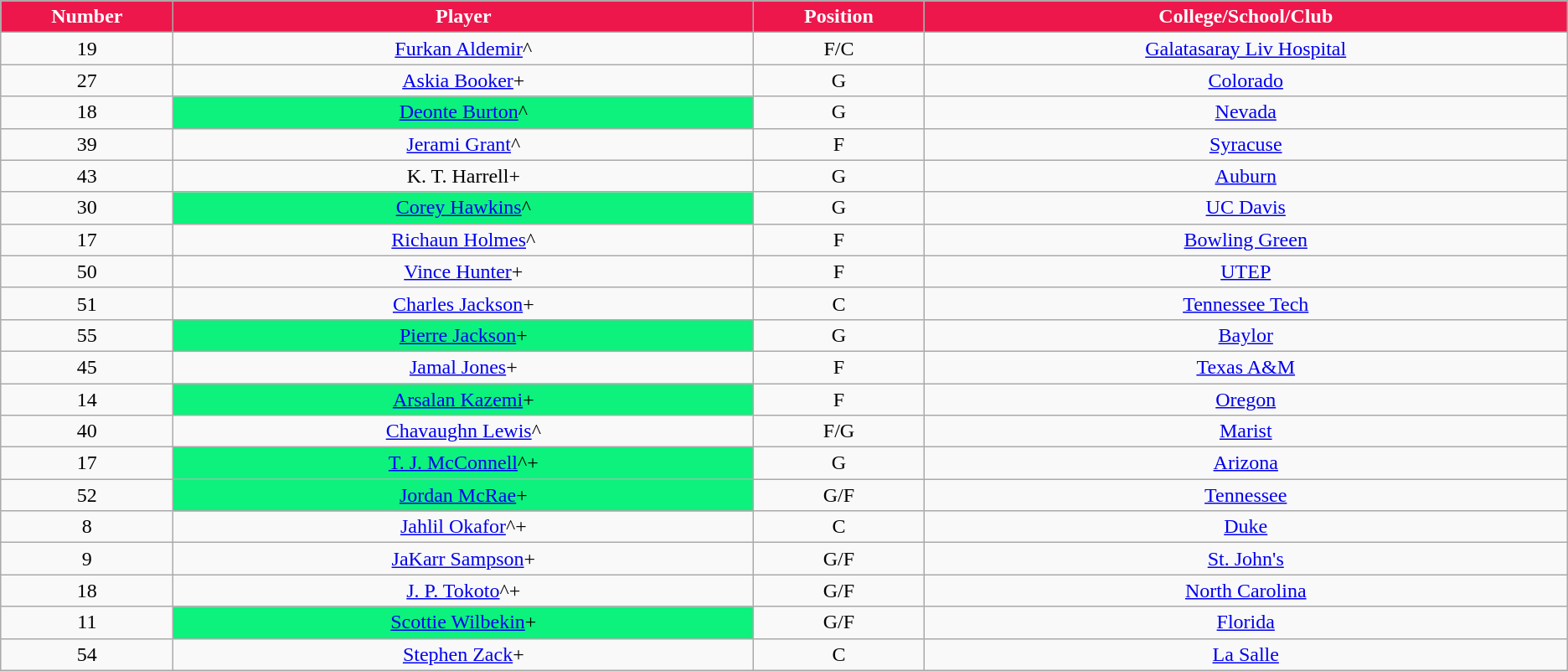<table class="wikitable sortable sortable">
<tr>
<th style="background:#ED174C; color:white" width="1%">Number</th>
<th style="background:#ED174C; color:white" width="5%">Player</th>
<th style="background:#ED174C; color:white" width="1%">Position</th>
<th style="background:#ED174C; color:white" width="5%">College/School/Club</th>
</tr>
<tr style="text-align: center">
<td>19</td>
<td><a href='#'>Furkan Aldemir</a>^</td>
<td>F/C</td>
<td><a href='#'>Galatasaray Liv Hospital</a></td>
</tr>
<tr style="text-align: center">
<td>27</td>
<td><a href='#'>Askia Booker</a>+</td>
<td>G</td>
<td><a href='#'>Colorado</a></td>
</tr>
<tr style="text-align: center">
<td>18</td>
<td bgcolor="#0CF27D"><a href='#'>Deonte Burton</a>^</td>
<td>G</td>
<td><a href='#'>Nevada</a></td>
</tr>
<tr style="text-align: center">
<td>39</td>
<td><a href='#'>Jerami Grant</a>^</td>
<td>F</td>
<td><a href='#'>Syracuse</a></td>
</tr>
<tr style="text-align: center">
<td>43</td>
<td>K. T. Harrell+</td>
<td>G</td>
<td><a href='#'>Auburn</a></td>
</tr>
<tr style="text-align: center">
<td>30</td>
<td bgcolor="#0CF27D"><a href='#'>Corey Hawkins</a>^</td>
<td>G</td>
<td><a href='#'>UC Davis</a></td>
</tr>
<tr style="text-align: center">
<td>17</td>
<td><a href='#'>Richaun Holmes</a>^</td>
<td>F</td>
<td><a href='#'>Bowling Green</a></td>
</tr>
<tr style="text-align: center">
<td>50</td>
<td><a href='#'>Vince Hunter</a>+</td>
<td>F</td>
<td><a href='#'>UTEP</a></td>
</tr>
<tr style="text-align: center">
<td>51</td>
<td><a href='#'>Charles Jackson</a>+</td>
<td>C</td>
<td><a href='#'>Tennessee Tech</a></td>
</tr>
<tr style="text-align: center">
<td>55</td>
<td bgcolor="#0CF27D"><a href='#'>Pierre Jackson</a>+</td>
<td>G</td>
<td><a href='#'>Baylor</a></td>
</tr>
<tr style="text-align: center">
<td>45</td>
<td><a href='#'>Jamal Jones</a>+</td>
<td>F</td>
<td><a href='#'>Texas A&M</a></td>
</tr>
<tr style="text-align: center">
<td>14</td>
<td bgcolor="#0CF27D"><a href='#'>Arsalan Kazemi</a>+</td>
<td>F</td>
<td><a href='#'>Oregon</a></td>
</tr>
<tr style="text-align: center">
<td>40</td>
<td><a href='#'>Chavaughn Lewis</a>^</td>
<td>F/G</td>
<td><a href='#'>Marist</a></td>
</tr>
<tr style="text-align: center">
<td>17</td>
<td bgcolor="#0CF27D"><a href='#'>T. J. McConnell</a>^+</td>
<td>G</td>
<td><a href='#'>Arizona</a></td>
</tr>
<tr style="text-align: center">
<td>52</td>
<td bgcolor="#0CF27D"><a href='#'>Jordan McRae</a>+</td>
<td>G/F</td>
<td><a href='#'>Tennessee</a></td>
</tr>
<tr style="text-align: center">
<td>8</td>
<td><a href='#'>Jahlil Okafor</a>^+</td>
<td>C</td>
<td><a href='#'>Duke</a></td>
</tr>
<tr style="text-align: center">
<td>9</td>
<td><a href='#'>JaKarr Sampson</a>+</td>
<td>G/F</td>
<td><a href='#'>St. John's</a></td>
</tr>
<tr style="text-align: center">
<td>18</td>
<td><a href='#'>J. P. Tokoto</a>^+</td>
<td>G/F</td>
<td><a href='#'>North Carolina</a></td>
</tr>
<tr style="text-align: center">
<td>11</td>
<td bgcolor="#0CF27D"><a href='#'>Scottie Wilbekin</a>+</td>
<td>G/F</td>
<td><a href='#'>Florida</a></td>
</tr>
<tr style="text-align: center">
<td>54</td>
<td><a href='#'>Stephen Zack</a>+</td>
<td>C</td>
<td><a href='#'>La Salle</a></td>
</tr>
</table>
